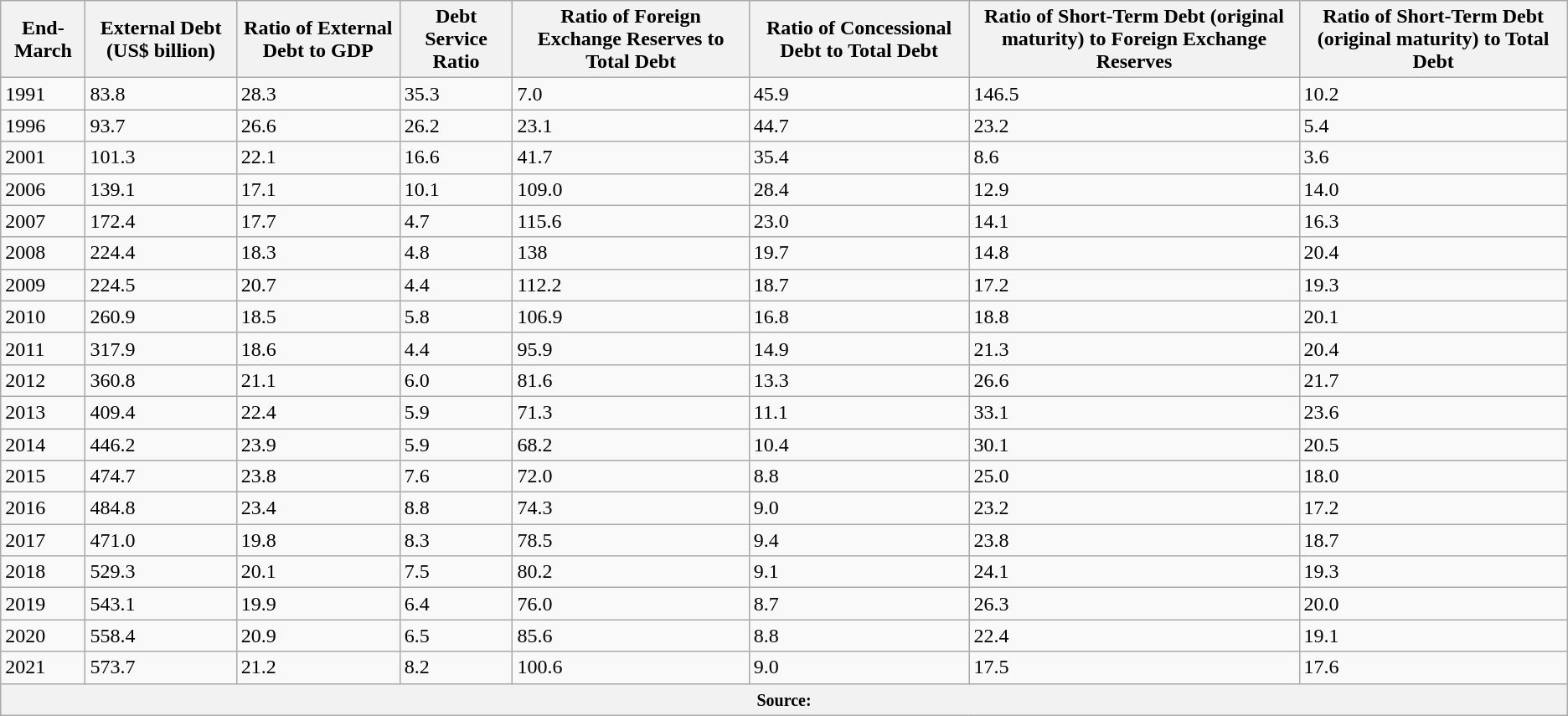<table class="wikitable">
<tr>
<th>End-March</th>
<th>External Debt (US$ billion)</th>
<th>Ratio of External Debt to GDP</th>
<th>Debt Service Ratio</th>
<th>Ratio of Foreign Exchange Reserves to Total Debt</th>
<th>Ratio of Concessional Debt to Total Debt</th>
<th>Ratio of Short-Term Debt (original maturity) to Foreign Exchange Reserves</th>
<th>Ratio of Short-Term Debt (original maturity) to Total Debt</th>
</tr>
<tr>
<td>1991</td>
<td>83.8</td>
<td>28.3</td>
<td>35.3</td>
<td>7.0</td>
<td>45.9</td>
<td>146.5</td>
<td>10.2</td>
</tr>
<tr>
<td>1996</td>
<td>93.7</td>
<td>26.6</td>
<td>26.2</td>
<td>23.1</td>
<td>44.7</td>
<td>23.2</td>
<td>5.4</td>
</tr>
<tr>
<td>2001</td>
<td>101.3</td>
<td>22.1</td>
<td>16.6</td>
<td>41.7</td>
<td>35.4</td>
<td>8.6</td>
<td>3.6</td>
</tr>
<tr>
<td>2006</td>
<td>139.1</td>
<td>17.1</td>
<td>10.1</td>
<td>109.0</td>
<td>28.4</td>
<td>12.9</td>
<td>14.0</td>
</tr>
<tr>
<td>2007</td>
<td>172.4</td>
<td>17.7</td>
<td>4.7</td>
<td>115.6</td>
<td>23.0</td>
<td>14.1</td>
<td>16.3</td>
</tr>
<tr>
<td>2008</td>
<td>224.4</td>
<td>18.3</td>
<td>4.8</td>
<td>138</td>
<td>19.7</td>
<td>14.8</td>
<td>20.4</td>
</tr>
<tr>
<td>2009</td>
<td>224.5</td>
<td>20.7</td>
<td>4.4</td>
<td>112.2</td>
<td>18.7</td>
<td>17.2</td>
<td>19.3</td>
</tr>
<tr>
<td>2010</td>
<td>260.9</td>
<td>18.5</td>
<td>5.8</td>
<td>106.9</td>
<td>16.8</td>
<td>18.8</td>
<td>20.1</td>
</tr>
<tr>
<td>2011</td>
<td>317.9</td>
<td>18.6</td>
<td>4.4</td>
<td>95.9</td>
<td>14.9</td>
<td>21.3</td>
<td>20.4</td>
</tr>
<tr>
<td>2012</td>
<td>360.8</td>
<td>21.1</td>
<td>6.0</td>
<td>81.6</td>
<td>13.3</td>
<td>26.6</td>
<td>21.7</td>
</tr>
<tr>
<td>2013</td>
<td>409.4</td>
<td>22.4</td>
<td>5.9</td>
<td>71.3</td>
<td>11.1</td>
<td>33.1</td>
<td>23.6</td>
</tr>
<tr>
<td>2014</td>
<td>446.2</td>
<td>23.9</td>
<td>5.9</td>
<td>68.2</td>
<td>10.4</td>
<td>30.1</td>
<td>20.5</td>
</tr>
<tr>
<td>2015</td>
<td>474.7</td>
<td>23.8</td>
<td>7.6</td>
<td>72.0</td>
<td>8.8</td>
<td>25.0</td>
<td>18.0</td>
</tr>
<tr>
<td>2016</td>
<td>484.8</td>
<td>23.4</td>
<td>8.8</td>
<td>74.3</td>
<td>9.0</td>
<td>23.2</td>
<td>17.2</td>
</tr>
<tr>
<td>2017</td>
<td>471.0</td>
<td>19.8</td>
<td>8.3</td>
<td>78.5</td>
<td>9.4</td>
<td>23.8</td>
<td>18.7</td>
</tr>
<tr>
<td>2018</td>
<td>529.3</td>
<td>20.1</td>
<td>7.5</td>
<td>80.2</td>
<td>9.1</td>
<td>24.1</td>
<td>19.3</td>
</tr>
<tr>
<td>2019</td>
<td>543.1</td>
<td>19.9</td>
<td>6.4</td>
<td>76.0</td>
<td>8.7</td>
<td>26.3</td>
<td>20.0</td>
</tr>
<tr>
<td>2020</td>
<td>558.4</td>
<td>20.9</td>
<td>6.5</td>
<td>85.6</td>
<td>8.8</td>
<td>22.4</td>
<td>19.1</td>
</tr>
<tr>
<td>2021</td>
<td>573.7</td>
<td>21.2</td>
<td>8.2</td>
<td>100.6</td>
<td>9.0</td>
<td>17.5</td>
<td>17.6</td>
</tr>
<tr>
<th colspan="8" style="text-align center;"><small>Source:</small></th>
</tr>
</table>
